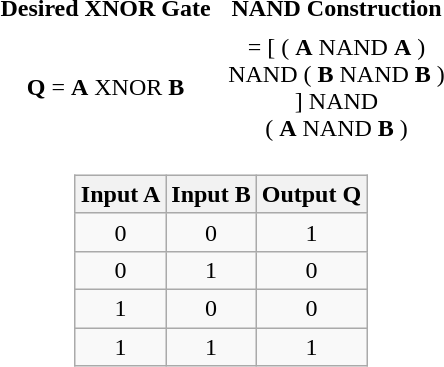<table style="margin:auto; text-align:center;">
<tr>
<th width=150>Desired XNOR Gate</th>
<th width=150>NAND Construction</th>
</tr>
<tr>
<td></td>
<td></td>
</tr>
<tr class="nowrap">
<td><strong>Q</strong>  =  <strong>A</strong> XNOR <strong>B</strong></td>
<td>= [ ( <strong>A</strong> NAND <strong>A</strong> ) NAND ( <strong>B</strong> NAND <strong>B</strong> ) ] NAND<br> ( <strong>A</strong> NAND <strong>B</strong> )</td>
</tr>
<tr>
<td colspan="2"><br><table class="wikitable" style="text-align:center; margin:auto;">
<tr>
<th>Input A</th>
<th>Input B</th>
<th>Output Q</th>
</tr>
<tr>
<td>0</td>
<td>0</td>
<td>1</td>
</tr>
<tr>
<td>0</td>
<td>1</td>
<td>0</td>
</tr>
<tr>
<td>1</td>
<td>0</td>
<td>0</td>
</tr>
<tr>
<td>1</td>
<td>1</td>
<td>1</td>
</tr>
</table>
</td>
</tr>
</table>
